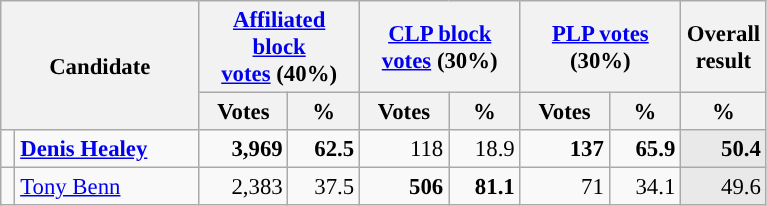<table class=wikitable style="font-size:95%">
<tr>
<th colspan="2" scope="col" rowspan="2" width="125">Candidate</th>
<th scope="col" colspan="2" width="100"><a href='#'>Affiliated block<br>votes</a> (40%)</th>
<th scope="col" colspan="2" width="100"><a href='#'>CLP block votes</a> (30%)</th>
<th scope="col" colspan="2" width="100"><a href='#'>PLP votes</a> <br> (30%)</th>
<th scope="col" colspan="2" width="50">Overall result</th>
</tr>
<tr>
<th>Votes</th>
<th>%</th>
<th>Votes</th>
<th>%</th>
<th>Votes</th>
<th>%</th>
<th>%</th>
</tr>
<tr align="right">
<td style="background-color: "></td>
<td scope="row" align="left"><strong><a href='#'>Denis Healey</a></strong> </td>
<td><strong>3,969</strong></td>
<td><strong>62.5</strong></td>
<td>118</td>
<td>18.9</td>
<td><strong>137</strong></td>
<td><strong>65.9</strong></td>
<td style="background:#e9e9e9;"><strong>50.4</strong></td>
</tr>
<tr align="right">
<td style="background-color: "></td>
<td scope="row" align="left"><a href='#'>Tony Benn</a></td>
<td>2,383</td>
<td>37.5</td>
<td><strong>506</strong></td>
<td><strong>81.1</strong></td>
<td>71</td>
<td>34.1</td>
<td style="background:#e9e9e9;">49.6</td>
</tr>
</table>
